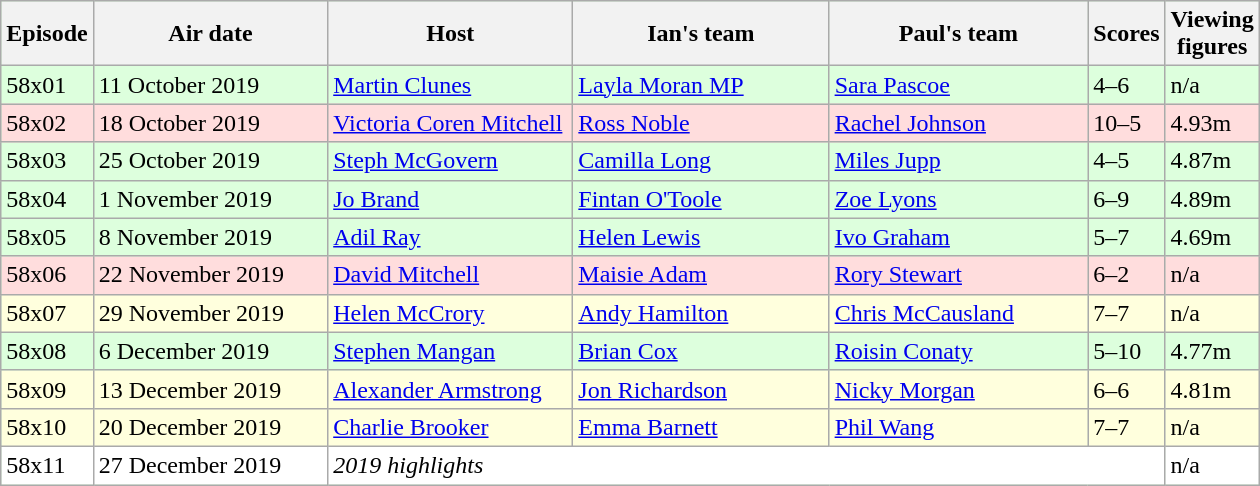<table class="wikitable"  style="width:840px; background:#dfd;">
<tr>
<th style="width:5%;">Episode</th>
<th style="width:21%;">Air date</th>
<th style="width:22%;">Host</th>
<th style="width:23%;">Ian's team</th>
<th style="width:23%;">Paul's team</th>
<th style="width:5%;">Scores</th>
<th style="width:120%;">Viewing figures</th>
</tr>
<tr>
<td>58x01</td>
<td>11 October 2019</td>
<td><a href='#'>Martin Clunes</a></td>
<td><a href='#'>Layla Moran MP</a></td>
<td><a href='#'>Sara Pascoe</a></td>
<td>4–6</td>
<td>n/a</td>
</tr>
<tr style="background:#fdd;">
<td>58x02</td>
<td>18 October 2019</td>
<td><a href='#'>Victoria Coren Mitchell</a></td>
<td><a href='#'>Ross Noble</a></td>
<td><a href='#'>Rachel Johnson</a></td>
<td>10–5</td>
<td>4.93m</td>
</tr>
<tr>
<td>58x03</td>
<td>25 October 2019</td>
<td><a href='#'>Steph McGovern</a></td>
<td><a href='#'>Camilla Long</a></td>
<td><a href='#'>Miles Jupp</a></td>
<td>4–5</td>
<td>4.87m</td>
</tr>
<tr>
<td>58x04</td>
<td>1 November 2019</td>
<td><a href='#'>Jo Brand</a></td>
<td><a href='#'>Fintan O'Toole</a></td>
<td><a href='#'>Zoe Lyons</a></td>
<td>6–9</td>
<td>4.89m</td>
</tr>
<tr>
<td>58x05</td>
<td>8 November 2019</td>
<td><a href='#'>Adil Ray</a></td>
<td><a href='#'>Helen Lewis</a></td>
<td><a href='#'>Ivo Graham</a></td>
<td>5–7</td>
<td>4.69m</td>
</tr>
<tr style="background:#fdd;">
<td>58x06</td>
<td>22 November 2019</td>
<td><a href='#'>David Mitchell</a></td>
<td><a href='#'>Maisie Adam</a></td>
<td><a href='#'>Rory Stewart</a></td>
<td>6–2</td>
<td>n/a</td>
</tr>
<tr style="background:#ffd;">
<td>58x07</td>
<td>29 November 2019</td>
<td><a href='#'>Helen McCrory</a></td>
<td><a href='#'>Andy Hamilton</a></td>
<td><a href='#'>Chris McCausland</a></td>
<td>7–7</td>
<td>n/a</td>
</tr>
<tr>
<td>58x08</td>
<td>6 December 2019</td>
<td><a href='#'>Stephen Mangan</a></td>
<td><a href='#'>Brian Cox</a></td>
<td><a href='#'>Roisin Conaty</a></td>
<td>5–10</td>
<td>4.77m</td>
</tr>
<tr style="background:#ffd;">
<td>58x09</td>
<td>13 December 2019</td>
<td><a href='#'>Alexander Armstrong</a></td>
<td><a href='#'>Jon Richardson</a></td>
<td><a href='#'>Nicky Morgan</a></td>
<td>6–6</td>
<td>4.81m</td>
</tr>
<tr style="background:#ffd;">
<td>58x10</td>
<td>20 December 2019</td>
<td><a href='#'>Charlie Brooker</a></td>
<td><a href='#'>Emma Barnett</a></td>
<td><a href='#'>Phil Wang</a></td>
<td>7–7</td>
<td>n/a</td>
</tr>
<tr style="background:#fff;">
<td>58x11</td>
<td>27 December 2019</td>
<td colspan="4"><em>2019 highlights</em></td>
<td>n/a</td>
</tr>
</table>
